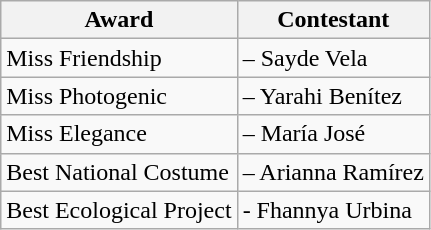<table class="wikitable">
<tr>
<th>Award</th>
<th>Contestant</th>
</tr>
<tr>
<td>Miss Friendship</td>
<td> – Sayde Vela</td>
</tr>
<tr>
<td>Miss Photogenic</td>
<td> – Yarahi Benítez</td>
</tr>
<tr>
<td>Miss Elegance</td>
<td> – María José</td>
</tr>
<tr>
<td>Best National Costume</td>
<td> – Arianna Ramírez</td>
</tr>
<tr>
<td>Best Ecological Project</td>
<td> - Fhannya Urbina</td>
</tr>
</table>
